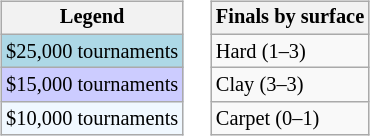<table>
<tr valign=top>
<td><br><table class=wikitable style="font-size:85%">
<tr>
<th>Legend</th>
</tr>
<tr style="background:lightblue;">
<td>$25,000 tournaments</td>
</tr>
<tr style="background:#ccccff;">
<td>$15,000 tournaments</td>
</tr>
<tr style="background:#f0f8ff;">
<td>$10,000 tournaments</td>
</tr>
</table>
</td>
<td><br><table class=wikitable style="font-size:85%">
<tr>
<th>Finals by surface</th>
</tr>
<tr>
<td>Hard (1–3)</td>
</tr>
<tr>
<td>Clay (3–3)</td>
</tr>
<tr>
<td>Carpet (0–1)</td>
</tr>
</table>
</td>
</tr>
</table>
